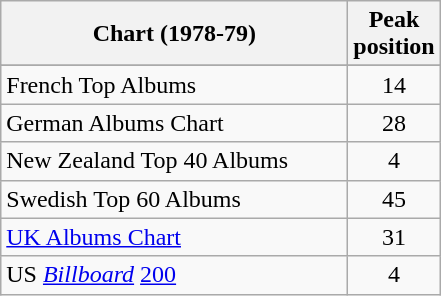<table class="wikitable sortable" border="1">
<tr>
<th scope="col" style="width:14em;">Chart (1978-79)</th>
<th scope="col">Peak<br>position</th>
</tr>
<tr>
</tr>
<tr>
<td>French Top Albums</td>
<td style="text-align:center;">14</td>
</tr>
<tr>
<td>German Albums Chart</td>
<td style="text-align:center;">28</td>
</tr>
<tr>
<td>New Zealand Top 40 Albums</td>
<td style="text-align:center;">4</td>
</tr>
<tr>
<td>Swedish Top 60 Albums</td>
<td style="text-align:center;">45</td>
</tr>
<tr>
<td><a href='#'>UK Albums Chart</a></td>
<td style="text-align:center;">31</td>
</tr>
<tr>
<td>US <em><a href='#'>Billboard</a></em> <a href='#'>200</a></td>
<td style="text-align:center;">4</td>
</tr>
</table>
